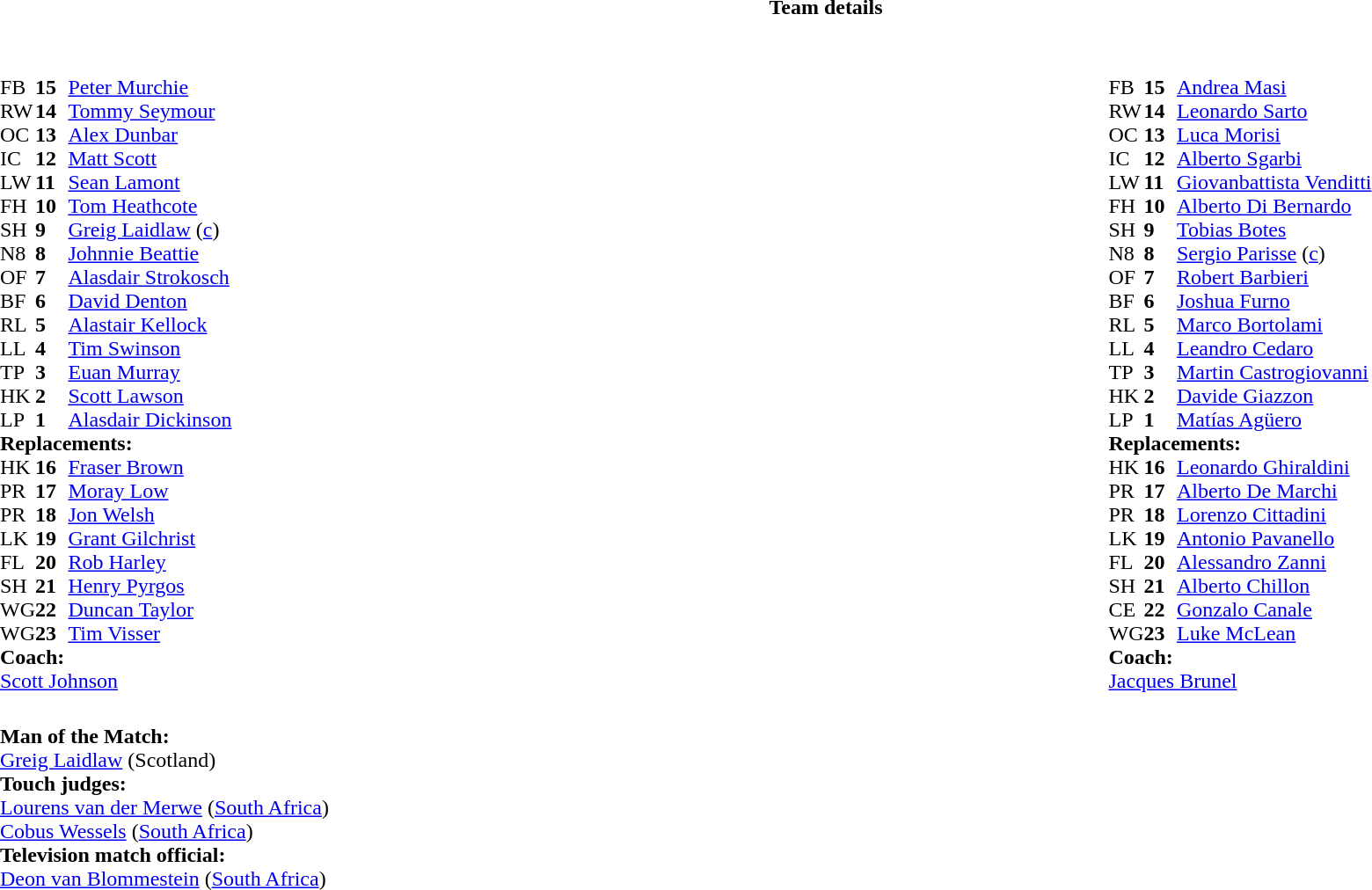<table border="0" width="100%" class="collapsible collapsed">
<tr>
<th>Team details</th>
</tr>
<tr>
<td><br><table style="width:100%;">
<tr>
<td style="vertical-align:top; width:50%"><br><table cellspacing="0" cellpadding="0">
<tr>
<th width="25"></th>
<th width="25"></th>
</tr>
<tr>
<td>FB</td>
<td><strong>15</strong></td>
<td><a href='#'>Peter Murchie</a></td>
<td></td>
<td></td>
</tr>
<tr>
<td>RW</td>
<td><strong>14</strong></td>
<td><a href='#'>Tommy Seymour</a></td>
<td></td>
<td></td>
</tr>
<tr>
<td>OC</td>
<td><strong>13</strong></td>
<td><a href='#'>Alex Dunbar</a></td>
</tr>
<tr>
<td>IC</td>
<td><strong>12</strong></td>
<td><a href='#'>Matt Scott</a></td>
</tr>
<tr>
<td>LW</td>
<td><strong>11</strong></td>
<td><a href='#'>Sean Lamont</a></td>
</tr>
<tr>
<td>FH</td>
<td><strong>10</strong></td>
<td><a href='#'>Tom Heathcote</a></td>
<td></td>
<td></td>
</tr>
<tr>
<td>SH</td>
<td><strong>9</strong></td>
<td><a href='#'>Greig Laidlaw</a> (<a href='#'>c</a>)</td>
</tr>
<tr>
<td>N8</td>
<td><strong>8</strong></td>
<td><a href='#'>Johnnie Beattie</a></td>
<td></td>
<td></td>
</tr>
<tr>
<td>OF</td>
<td><strong>7</strong></td>
<td><a href='#'>Alasdair Strokosch</a></td>
</tr>
<tr>
<td>BF</td>
<td><strong>6</strong></td>
<td><a href='#'>David Denton</a></td>
</tr>
<tr>
<td>RL</td>
<td><strong>5</strong></td>
<td><a href='#'>Alastair Kellock</a></td>
</tr>
<tr>
<td>LL</td>
<td><strong>4</strong></td>
<td><a href='#'>Tim Swinson</a></td>
<td></td>
<td></td>
</tr>
<tr>
<td>TP</td>
<td><strong>3</strong></td>
<td><a href='#'>Euan Murray</a></td>
<td></td>
<td></td>
</tr>
<tr>
<td>HK</td>
<td><strong>2</strong></td>
<td><a href='#'>Scott Lawson</a></td>
<td></td>
<td></td>
</tr>
<tr>
<td>LP</td>
<td><strong>1</strong></td>
<td><a href='#'>Alasdair Dickinson</a></td>
<td></td>
<td></td>
</tr>
<tr>
<td colspan=3><strong>Replacements:</strong></td>
</tr>
<tr>
<td>HK</td>
<td><strong>16</strong></td>
<td><a href='#'>Fraser Brown</a></td>
<td></td>
<td></td>
</tr>
<tr>
<td>PR</td>
<td><strong>17</strong></td>
<td><a href='#'>Moray Low</a></td>
<td></td>
<td></td>
</tr>
<tr>
<td>PR</td>
<td><strong>18</strong></td>
<td><a href='#'>Jon Welsh</a></td>
<td></td>
<td></td>
</tr>
<tr>
<td>LK</td>
<td><strong>19</strong></td>
<td><a href='#'>Grant Gilchrist</a></td>
<td></td>
<td></td>
</tr>
<tr>
<td>FL</td>
<td><strong>20</strong></td>
<td><a href='#'>Rob Harley</a></td>
<td></td>
<td></td>
</tr>
<tr>
<td>SH</td>
<td><strong>21</strong></td>
<td><a href='#'>Henry Pyrgos</a></td>
<td></td>
<td></td>
</tr>
<tr>
<td>WG</td>
<td><strong>22</strong></td>
<td><a href='#'>Duncan Taylor</a></td>
<td></td>
<td></td>
</tr>
<tr>
<td>WG</td>
<td><strong>23</strong></td>
<td><a href='#'>Tim Visser</a></td>
<td></td>
<td></td>
</tr>
<tr>
<td colspan=3><strong>Coach:</strong></td>
</tr>
<tr>
<td colspan="4"> <a href='#'>Scott Johnson</a></td>
</tr>
</table>
</td>
<td style="vertical-align:top; width:50%"><br><table cellspacing="0" cellpadding="0" style="margin:auto">
<tr>
<th width="25"></th>
<th width="25"></th>
</tr>
<tr>
<td>FB</td>
<td><strong>15</strong></td>
<td><a href='#'>Andrea Masi</a></td>
</tr>
<tr>
<td>RW</td>
<td><strong>14</strong></td>
<td><a href='#'>Leonardo Sarto</a></td>
<td></td>
<td></td>
</tr>
<tr>
<td>OC</td>
<td><strong>13</strong></td>
<td><a href='#'>Luca Morisi</a></td>
<td></td>
<td></td>
</tr>
<tr>
<td>IC</td>
<td><strong>12</strong></td>
<td><a href='#'>Alberto Sgarbi</a></td>
</tr>
<tr>
<td>LW</td>
<td><strong>11</strong></td>
<td><a href='#'>Giovanbattista Venditti</a></td>
</tr>
<tr>
<td>FH</td>
<td><strong>10</strong></td>
<td><a href='#'>Alberto Di Bernardo</a></td>
</tr>
<tr>
<td>SH</td>
<td><strong>9</strong></td>
<td><a href='#'>Tobias Botes</a></td>
<td></td>
<td></td>
</tr>
<tr>
<td>N8</td>
<td><strong>8</strong></td>
<td><a href='#'>Sergio Parisse</a> (<a href='#'>c</a>)</td>
</tr>
<tr>
<td>OF</td>
<td><strong>7</strong></td>
<td><a href='#'>Robert Barbieri</a></td>
</tr>
<tr>
<td>BF</td>
<td><strong>6</strong></td>
<td><a href='#'>Joshua Furno</a></td>
</tr>
<tr>
<td>RL</td>
<td><strong>5</strong></td>
<td><a href='#'>Marco Bortolami</a></td>
<td></td>
<td></td>
</tr>
<tr>
<td>LL</td>
<td><strong>4</strong></td>
<td><a href='#'>Leandro Cedaro</a></td>
<td></td>
<td></td>
</tr>
<tr>
<td>TP</td>
<td><strong>3</strong></td>
<td><a href='#'>Martin Castrogiovanni</a></td>
<td></td>
<td></td>
</tr>
<tr>
<td>HK</td>
<td><strong>2</strong></td>
<td><a href='#'>Davide Giazzon</a></td>
<td></td>
<td></td>
</tr>
<tr>
<td>LP</td>
<td><strong>1</strong></td>
<td><a href='#'>Matías Agüero</a></td>
<td></td>
<td></td>
</tr>
<tr>
<td colspan=3><strong>Replacements:</strong></td>
</tr>
<tr>
<td>HK</td>
<td><strong>16</strong></td>
<td><a href='#'>Leonardo Ghiraldini</a></td>
<td></td>
<td></td>
</tr>
<tr>
<td>PR</td>
<td><strong>17</strong></td>
<td><a href='#'>Alberto De Marchi</a></td>
<td></td>
<td></td>
</tr>
<tr>
<td>PR</td>
<td><strong>18</strong></td>
<td><a href='#'>Lorenzo Cittadini</a></td>
<td></td>
<td></td>
</tr>
<tr>
<td>LK</td>
<td><strong>19</strong></td>
<td><a href='#'>Antonio Pavanello</a></td>
<td></td>
<td></td>
</tr>
<tr>
<td>FL</td>
<td><strong>20</strong></td>
<td><a href='#'>Alessandro Zanni</a></td>
<td></td>
<td></td>
</tr>
<tr>
<td>SH</td>
<td><strong>21</strong></td>
<td><a href='#'>Alberto Chillon</a></td>
<td></td>
<td></td>
</tr>
<tr>
<td>CE</td>
<td><strong>22</strong></td>
<td><a href='#'>Gonzalo Canale</a></td>
<td></td>
<td></td>
</tr>
<tr>
<td>WG</td>
<td><strong>23</strong></td>
<td><a href='#'>Luke McLean</a></td>
<td></td>
<td></td>
</tr>
<tr>
<td colspan=3><strong>Coach:</strong></td>
</tr>
<tr>
<td colspan="4"> <a href='#'>Jacques Brunel</a></td>
</tr>
</table>
</td>
</tr>
</table>
<table style="width:100%">
<tr>
<td><br><strong>Man of the Match:</strong>
<br><a href='#'>Greig Laidlaw</a> (Scotland)<br><strong>Touch judges:</strong>
<br><a href='#'>Lourens van der Merwe</a> (<a href='#'>South Africa</a>)
<br><a href='#'>Cobus Wessels</a> (<a href='#'>South Africa</a>)
<br><strong>Television match official:</strong>
<br><a href='#'>Deon van Blommestein</a> (<a href='#'>South Africa</a>)</td>
</tr>
</table>
</td>
</tr>
</table>
